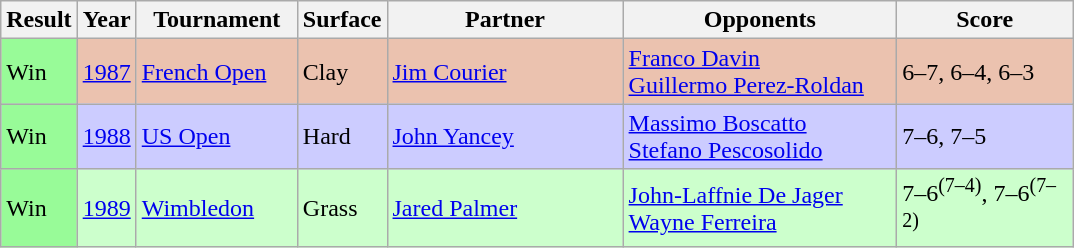<table class="sortable wikitable">
<tr>
<th style="width:40px;">Result</th>
<th style="width:30px;">Year</th>
<th style="width:100px;">Tournament</th>
<th style="width:50px;">Surface</th>
<th style="width:150px;">Partner</th>
<th style="width:175px;">Opponents</th>
<th style="width:110px;" class="unsortable">Score</th>
</tr>
<tr style="background:#ebc2af;">
<td style="background:#98fb98;">Win</td>
<td><a href='#'>1987</a></td>
<td><a href='#'>French Open</a></td>
<td>Clay</td>
<td> <a href='#'>Jim Courier</a></td>
<td> <a href='#'>Franco Davin</a> <br>  <a href='#'>Guillermo Perez-Roldan</a></td>
<td>6–7, 6–4, 6–3</td>
</tr>
<tr style="background:#ccccff;">
<td style="background:#98fb98;">Win</td>
<td><a href='#'>1988</a></td>
<td><a href='#'>US Open</a></td>
<td>Hard</td>
<td> <a href='#'>John Yancey</a></td>
<td> <a href='#'>Massimo Boscatto</a> <br>  <a href='#'>Stefano Pescosolido</a></td>
<td>7–6, 7–5</td>
</tr>
<tr style="background:#ccffcc;">
<td style="background:#98fb98;">Win</td>
<td><a href='#'>1989</a></td>
<td><a href='#'>Wimbledon</a></td>
<td>Grass</td>
<td> <a href='#'>Jared Palmer</a></td>
<td> <a href='#'>John-Laffnie De Jager</a> <br>  <a href='#'>Wayne Ferreira</a></td>
<td>7–6<sup>(7–4)</sup>, 7–6<sup>(7–2)</sup></td>
</tr>
</table>
